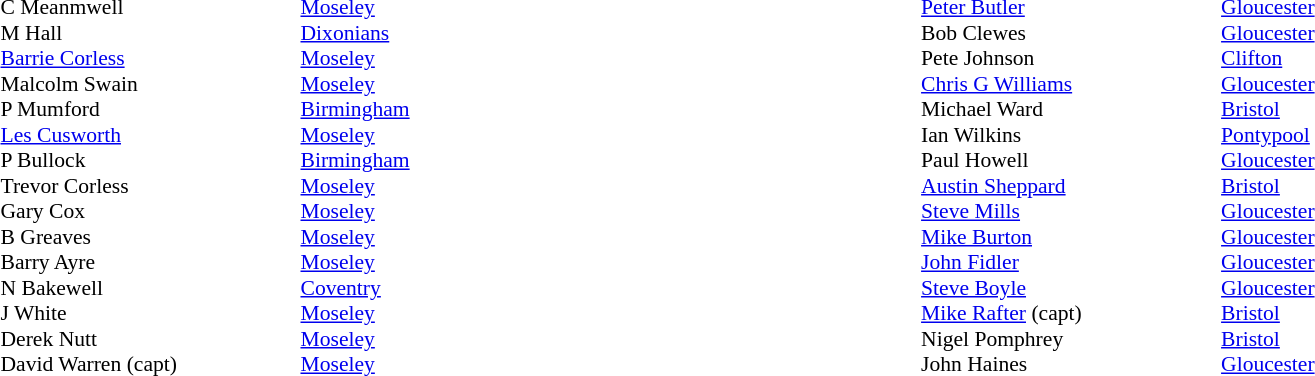<table width="80%">
<tr>
<td valign="top" width="50%"><br><table style="font-size: 90%" cellspacing="0" cellpadding="0">
<tr>
<th width="20"></th>
<th width="200"></th>
</tr>
<tr>
<td></td>
<td>C Meanmwell</td>
<td><a href='#'>Moseley</a></td>
</tr>
<tr>
<td></td>
<td>M Hall</td>
<td><a href='#'>Dixonians</a></td>
</tr>
<tr>
<td></td>
<td><a href='#'>Barrie Corless</a></td>
<td><a href='#'>Moseley</a></td>
</tr>
<tr>
<td></td>
<td>Malcolm Swain</td>
<td><a href='#'>Moseley</a></td>
</tr>
<tr>
<td></td>
<td>P Mumford</td>
<td><a href='#'>Birmingham</a></td>
</tr>
<tr>
<td></td>
<td><a href='#'>Les Cusworth</a></td>
<td><a href='#'>Moseley</a></td>
</tr>
<tr>
<td></td>
<td>P Bullock</td>
<td><a href='#'>Birmingham</a></td>
</tr>
<tr>
<td></td>
<td>Trevor Corless</td>
<td><a href='#'>Moseley</a></td>
</tr>
<tr>
<td></td>
<td>Gary Cox</td>
<td><a href='#'>Moseley</a></td>
</tr>
<tr>
<td></td>
<td>B Greaves</td>
<td><a href='#'>Moseley</a></td>
</tr>
<tr>
<td></td>
<td>Barry Ayre</td>
<td><a href='#'>Moseley</a></td>
</tr>
<tr>
<td></td>
<td>N Bakewell</td>
<td><a href='#'>Coventry</a></td>
</tr>
<tr>
<td></td>
<td>J White</td>
<td><a href='#'>Moseley</a></td>
</tr>
<tr>
<td></td>
<td>Derek Nutt</td>
<td><a href='#'>Moseley</a></td>
</tr>
<tr>
<td></td>
<td>David Warren (capt)</td>
<td><a href='#'>Moseley</a></td>
</tr>
<tr>
</tr>
</table>
</td>
<td valign="top" width="50%"><br><table style="font-size: 90%" cellspacing="0" cellpadding="0" align="center">
<tr>
<th width="20"></th>
<th width="200"></th>
</tr>
<tr>
<td></td>
<td><a href='#'>Peter Butler</a></td>
<td><a href='#'>Gloucester</a></td>
</tr>
<tr>
<td></td>
<td>Bob Clewes</td>
<td><a href='#'>Gloucester</a></td>
</tr>
<tr>
<td></td>
<td>Pete Johnson</td>
<td><a href='#'>Clifton</a></td>
</tr>
<tr>
<td></td>
<td><a href='#'>Chris G Williams</a></td>
<td><a href='#'>Gloucester</a></td>
</tr>
<tr>
<td></td>
<td>Michael Ward</td>
<td><a href='#'>Bristol</a></td>
</tr>
<tr>
<td></td>
<td>Ian Wilkins</td>
<td><a href='#'>Pontypool</a></td>
</tr>
<tr>
<td></td>
<td>Paul Howell</td>
<td><a href='#'>Gloucester</a></td>
</tr>
<tr>
<td></td>
<td><a href='#'>Austin Sheppard</a></td>
<td><a href='#'>Bristol</a></td>
</tr>
<tr>
<td></td>
<td><a href='#'>Steve Mills</a></td>
<td><a href='#'>Gloucester</a></td>
</tr>
<tr>
<td></td>
<td><a href='#'>Mike Burton</a></td>
<td><a href='#'>Gloucester</a></td>
</tr>
<tr>
<td></td>
<td><a href='#'>John Fidler</a></td>
<td><a href='#'>Gloucester</a></td>
</tr>
<tr>
<td></td>
<td><a href='#'>Steve Boyle</a></td>
<td><a href='#'>Gloucester</a></td>
</tr>
<tr>
<td></td>
<td><a href='#'>Mike Rafter</a> (capt)</td>
<td><a href='#'>Bristol</a></td>
</tr>
<tr>
<td></td>
<td>Nigel Pomphrey</td>
<td><a href='#'>Bristol</a></td>
</tr>
<tr>
<td></td>
<td>John Haines</td>
<td><a href='#'>Gloucester</a></td>
</tr>
</table>
</td>
</tr>
</table>
